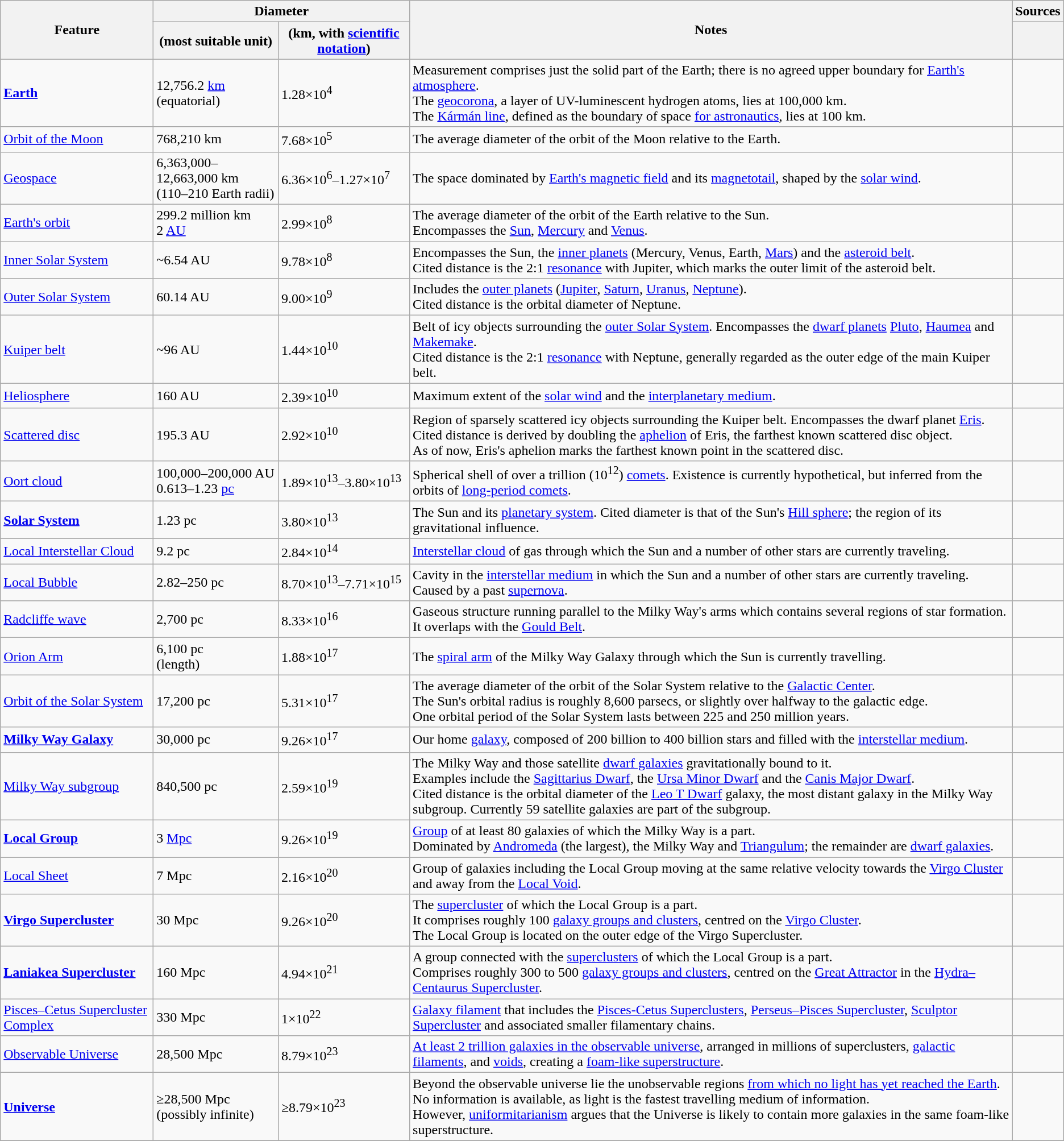<table class="wikitable">
<tr>
<th rowspan="2">Feature</th>
<th colspan="2">Diameter</th>
<th rowspan="2">Notes</th>
<th>Sources</th>
</tr>
<tr>
<th>(most suitable unit)</th>
<th>(km, with <a href='#'>scientific notation</a>)</th>
<th></th>
</tr>
<tr>
<td><strong><a href='#'>Earth</a></strong></td>
<td>12,756.2 <a href='#'>km</a> <br>(equatorial)</td>
<td>1.28×10<sup>4</sup></td>
<td>Measurement comprises just the solid part of the Earth; there is no agreed upper boundary for <a href='#'>Earth's atmosphere</a>.<br>The <a href='#'>geocorona</a>, a layer of UV-luminescent hydrogen atoms, lies at 100,000 km.<br>The <a href='#'>Kármán line</a>, defined as the boundary of space <a href='#'>for astronautics</a>, lies at 100 km.</td>
<td style="text-align:center;"></td>
</tr>
<tr>
<td><a href='#'>Orbit of the Moon</a></td>
<td>768,210 km</td>
<td>7.68×10<sup>5</sup></td>
<td>The average diameter of the orbit of the Moon relative to the Earth.</td>
<td style="text-align:center;"></td>
</tr>
<tr>
<td><a href='#'>Geospace</a></td>
<td>6,363,000–12,663,000 km<br>(110–210 Earth radii)</td>
<td>6.36×10<sup>6</sup>–1.27×10<sup>7</sup></td>
<td>The space dominated by <a href='#'>Earth's magnetic field</a> and its <a href='#'>magnetotail</a>, shaped by the <a href='#'>solar wind</a>.</td>
<td style="text-align:center;"></td>
</tr>
<tr>
<td><a href='#'>Earth's orbit</a></td>
<td>299.2 million km<br> 2 <a href='#'>AU</a></td>
<td>2.99×10<sup>8</sup></td>
<td>The average diameter of the orbit of the Earth relative to the Sun. <br> Encompasses the <a href='#'>Sun</a>, <a href='#'>Mercury</a> and <a href='#'>Venus</a>.</td>
<td style="text-align:center;"></td>
</tr>
<tr>
<td><a href='#'>Inner Solar System</a></td>
<td>~6.54 AU</td>
<td>9.78×10<sup>8</sup></td>
<td>Encompasses the Sun, the <a href='#'>inner planets</a> (Mercury, Venus, Earth, <a href='#'>Mars</a>) and the <a href='#'>asteroid belt</a>.<br>Cited distance is the 2:1 <a href='#'>resonance</a> with Jupiter, which marks the outer limit of the asteroid belt.</td>
<td style="text-align:center;"></td>
</tr>
<tr>
<td><a href='#'>Outer Solar System</a></td>
<td>60.14 AU</td>
<td>9.00×10<sup>9</sup></td>
<td>Includes the <a href='#'>outer planets</a> (<a href='#'>Jupiter</a>, <a href='#'>Saturn</a>, <a href='#'>Uranus</a>, <a href='#'>Neptune</a>).<br>Cited distance is the orbital diameter of Neptune.</td>
<td style="text-align:center;"></td>
</tr>
<tr>
<td><a href='#'>Kuiper belt</a></td>
<td>~96 AU</td>
<td>1.44×10<sup>10</sup></td>
<td>Belt of icy objects surrounding the <a href='#'>outer Solar System</a>. Encompasses the <a href='#'>dwarf planets</a> <a href='#'>Pluto</a>, <a href='#'>Haumea</a> and <a href='#'>Makemake</a>.<br>Cited distance is the 2:1 <a href='#'>resonance</a> with Neptune, generally regarded as the outer edge of the main Kuiper belt.</td>
<td style="text-align:center;"></td>
</tr>
<tr>
<td><a href='#'>Heliosphere</a></td>
<td>160 AU</td>
<td>2.39×10<sup>10</sup></td>
<td>Maximum extent of the <a href='#'>solar wind</a> and the <a href='#'>interplanetary medium</a>.</td>
<td style="text-align:center;"></td>
</tr>
<tr>
<td><a href='#'>Scattered disc</a></td>
<td>195.3 AU</td>
<td>2.92×10<sup>10</sup></td>
<td>Region of sparsely scattered icy objects surrounding the Kuiper belt. Encompasses the dwarf planet <a href='#'>Eris</a>.<br>Cited distance is derived by doubling the <a href='#'>aphelion</a> of Eris, the farthest known scattered disc object.<br> As of now, Eris's aphelion marks the farthest known point in the scattered disc.</td>
<td style="text-align:center;"></td>
</tr>
<tr>
<td><a href='#'>Oort cloud</a></td>
<td>100,000–200,000 AU<br> 0.613–1.23 <a href='#'>pc</a></td>
<td>1.89×10<sup>13</sup>–3.80×10<sup>13</sup></td>
<td>Spherical shell of over a trillion (10<sup>12</sup>) <a href='#'>comets</a>.  Existence is currently hypothetical, but inferred from the orbits of <a href='#'>long-period comets</a>.</td>
<td style="text-align:center;"></td>
</tr>
<tr>
<td><strong><a href='#'>Solar System</a></strong></td>
<td>1.23 pc</td>
<td>3.80×10<sup>13</sup></td>
<td>The Sun and its <a href='#'>planetary system</a>. Cited diameter is that of the Sun's <a href='#'>Hill sphere</a>; the region of its gravitational influence.</td>
<td style="text-align:center;"></td>
</tr>
<tr>
<td><a href='#'>Local Interstellar Cloud</a></td>
<td>9.2 pc</td>
<td>2.84×10<sup>14</sup></td>
<td><a href='#'>Interstellar cloud</a> of gas through which the Sun and a number of other stars are currently traveling.</td>
<td style="text-align:center;"></td>
</tr>
<tr>
<td><a href='#'>Local Bubble</a></td>
<td>2.82–250 pc</td>
<td>8.70×10<sup>13</sup>–7.71×10<sup>15</sup></td>
<td>Cavity in the <a href='#'>interstellar medium</a> in which the Sun and a number of other stars are currently traveling.<br> Caused by a past <a href='#'>supernova</a>.</td>
<td style="text-align:center;"></td>
</tr>
<tr>
<td><a href='#'>Radcliffe wave</a></td>
<td>2,700 pc</td>
<td>8.33×10<sup>16</sup></td>
<td>Gaseous structure running parallel to the Milky Way's arms which contains several regions of star formation. It overlaps with the <a href='#'>Gould Belt</a>.</td>
<td style="text-align:center;"></td>
</tr>
<tr>
<td><a href='#'>Orion Arm</a></td>
<td>6,100 pc<br>(length)</td>
<td>1.88×10<sup>17</sup></td>
<td>The <a href='#'>spiral arm</a> of the Milky Way Galaxy through which the Sun is currently travelling.</td>
<td style="text-align:center;"></td>
</tr>
<tr>
<td><a href='#'>Orbit of the Solar System</a></td>
<td>17,200 pc</td>
<td>5.31×10<sup>17</sup></td>
<td>The average diameter of the orbit of the Solar System relative to the <a href='#'>Galactic Center</a>.<br> The Sun's orbital radius is roughly 8,600 parsecs, or slightly over halfway to the galactic edge.<br> One orbital period of the Solar System lasts between 225 and 250 million years.</td>
<td style="text-align:center;"></td>
</tr>
<tr>
<td><strong><a href='#'>Milky Way Galaxy</a></strong></td>
<td>30,000 pc</td>
<td>9.26×10<sup>17</sup></td>
<td>Our home <a href='#'>galaxy</a>, composed of 200 billion to 400 billion stars and filled with the <a href='#'>interstellar medium</a>.</td>
<td style="text-align:center;"></td>
</tr>
<tr>
<td><a href='#'>Milky Way subgroup</a></td>
<td>840,500 pc</td>
<td>2.59×10<sup>19</sup></td>
<td>The Milky Way and those satellite <a href='#'>dwarf galaxies</a> gravitationally bound to it.<br> Examples include the <a href='#'>Sagittarius Dwarf</a>, the <a href='#'>Ursa Minor Dwarf</a> and the <a href='#'>Canis Major Dwarf</a>.<br> Cited distance is the orbital diameter of the <a href='#'>Leo T Dwarf</a> galaxy, the most distant galaxy in the Milky Way subgroup. Currently 59 satellite galaxies are part of the subgroup.</td>
<td style="text-align:center;"></td>
</tr>
<tr>
<td><strong><a href='#'>Local Group</a></strong></td>
<td>3 <a href='#'>Mpc</a></td>
<td>9.26×10<sup>19</sup></td>
<td><a href='#'>Group</a> of at least 80 galaxies of which the Milky Way is a part.<br> Dominated by <a href='#'>Andromeda</a> (the largest), the Milky Way and <a href='#'>Triangulum</a>; the remainder are <a href='#'>dwarf galaxies</a>.</td>
<td style="text-align:center;"></td>
</tr>
<tr>
<td><a href='#'>Local Sheet</a></td>
<td>7 Mpc</td>
<td>2.16×10<sup>20</sup></td>
<td>Group of galaxies including the Local Group moving at the same relative velocity towards the <a href='#'>Virgo Cluster</a> and away from the <a href='#'>Local Void</a>.</td>
<td style="text-align:center;"></td>
</tr>
<tr>
<td><strong><a href='#'>Virgo Supercluster</a></strong></td>
<td>30 Mpc</td>
<td>9.26×10<sup>20</sup></td>
<td>The <a href='#'>supercluster</a> of which the Local Group is a part. <br>It comprises roughly 100 <a href='#'>galaxy groups and clusters</a>, centred on the <a href='#'>Virgo Cluster</a>.<br>The Local Group is located on the outer edge of the Virgo Supercluster.</td>
<td style="text-align:center;"></td>
</tr>
<tr>
<td><strong><a href='#'>Laniakea Supercluster</a></strong></td>
<td>160 Mpc</td>
<td>4.94×10<sup>21</sup></td>
<td>A group connected with the <a href='#'>superclusters</a> of which the Local Group is a part.<br> Comprises roughly 300 to 500 <a href='#'>galaxy groups and clusters</a>, centred on the <a href='#'>Great Attractor</a> in the <a href='#'>Hydra–Centaurus Supercluster</a>.</td>
<td style="text-align:center;"></td>
</tr>
<tr>
<td><a href='#'>Pisces–Cetus Supercluster Complex</a></td>
<td>330 Mpc</td>
<td>1×10<sup>22</sup></td>
<td><a href='#'>Galaxy filament</a> that includes the <a href='#'>Pisces-Cetus Superclusters</a>, <a href='#'>Perseus–Pisces Supercluster</a>, <a href='#'>Sculptor Supercluster</a> and associated smaller filamentary chains.</td>
<td style="text-align:center;"></td>
</tr>
<tr>
<td><a href='#'>Observable Universe</a></td>
<td>28,500 Mpc</td>
<td>8.79×10<sup>23</sup></td>
<td><a href='#'>At least 2 trillion galaxies in the observable universe</a>, arranged in millions of superclusters, <a href='#'>galactic filaments</a>, and <a href='#'>voids</a>, creating a <a href='#'>foam-like superstructure</a>.</td>
<td style="text-align:center;"></td>
</tr>
<tr>
<td><strong><a href='#'>Universe</a></strong></td>
<td>≥28,500 Mpc<br>(possibly infinite)</td>
<td>≥8.79×10<sup>23</sup></td>
<td>Beyond the observable universe lie the unobservable regions <a href='#'>from which no light has yet reached the Earth</a>.<br> No information is available, as light is the fastest travelling medium of information.<br> However, <a href='#'>uniformitarianism</a> argues that the Universe is likely to contain more galaxies in the same foam-like superstructure.</td>
<td style="text-align:center;"></td>
</tr>
<tr>
</tr>
</table>
